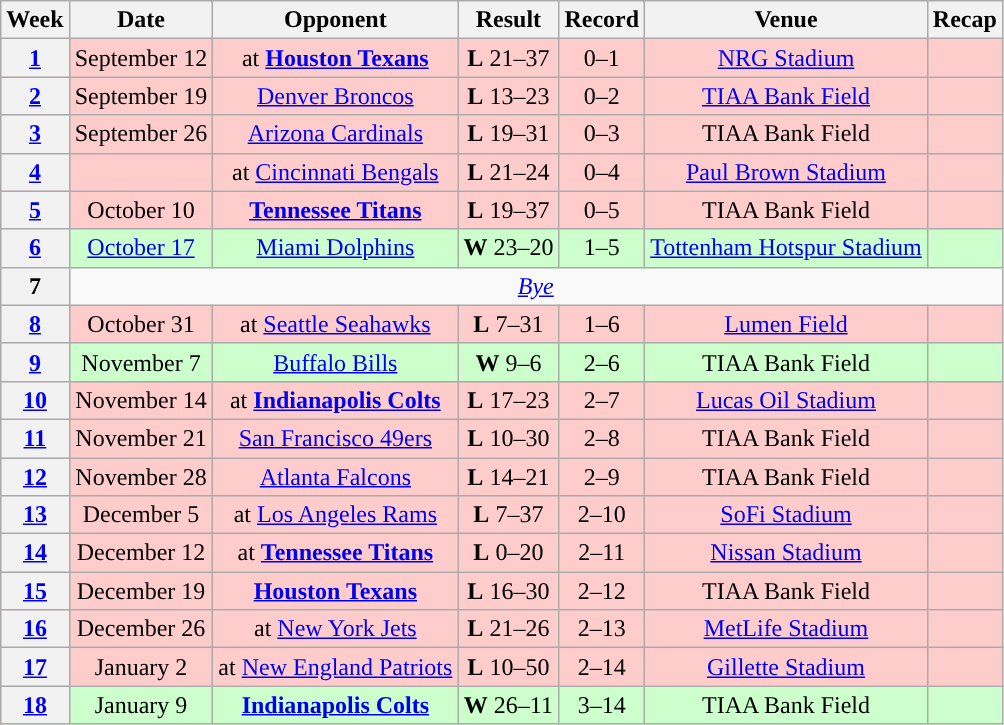<table class="wikitable" style="text-align:center">
<tr>
<th>Week</th>
<th>Date</th>
<th>Opponent</th>
<th>Result</th>
<th>Record</th>
<th>Venue</th>
<th>Recap</th>
</tr>
<tr style="background:#fcc">
<th><a href='#'>1</a></th>
<td>September 12</td>
<td>at <strong><a href='#'>Houston Texans</a></strong></td>
<td><strong>L</strong> 21–37</td>
<td>0–1</td>
<td><a href='#'>NRG Stadium</a></td>
<td></td>
</tr>
<tr style="background:#fcc">
<th><a href='#'>2</a></th>
<td>September 19</td>
<td><a href='#'>Denver Broncos</a></td>
<td><strong>L</strong> 13–23</td>
<td>0–2</td>
<td><a href='#'>TIAA Bank Field</a></td>
<td></td>
</tr>
<tr style="background:#fcc">
<th><a href='#'>3</a></th>
<td>September 26</td>
<td><a href='#'>Arizona Cardinals</a></td>
<td><strong>L</strong> 19–31</td>
<td>0–3</td>
<td>TIAA Bank Field</td>
<td></td>
</tr>
<tr style="background:#fcc">
<th><a href='#'>4</a></th>
<td></td>
<td>at <a href='#'>Cincinnati Bengals</a></td>
<td><strong>L</strong> 21–24</td>
<td>0–4</td>
<td><a href='#'>Paul Brown Stadium</a></td>
<td></td>
</tr>
<tr style="background:#fcc">
<th><a href='#'>5</a></th>
<td>October 10</td>
<td><strong><a href='#'>Tennessee Titans</a></strong></td>
<td><strong>L</strong> 19–37</td>
<td>0–5</td>
<td>TIAA Bank Field</td>
<td></td>
</tr>
<tr style="background:#cfc">
<th><a href='#'>6</a></th>
<td><a href='#'>October 17</a></td>
<td><a href='#'>Miami Dolphins</a></td>
<td><strong>W</strong> 23–20</td>
<td>1–5</td>
<td> <a href='#'>Tottenham Hotspur Stadium</a> </td>
<td></td>
</tr>
<tr>
<th>7</th>
<td colspan="6"><em><a href='#'>Bye</a></em></td>
</tr>
<tr style="background:#fcc">
<th><a href='#'>8</a></th>
<td>October 31</td>
<td>at <a href='#'>Seattle Seahawks</a></td>
<td><strong>L</strong> 7–31</td>
<td>1–6</td>
<td><a href='#'>Lumen Field</a></td>
<td></td>
</tr>
<tr style="background:#cfc">
<th><a href='#'>9</a></th>
<td>November 7</td>
<td><a href='#'>Buffalo Bills</a></td>
<td><strong>W</strong> 9–6</td>
<td>2–6</td>
<td>TIAA Bank Field</td>
<td></td>
</tr>
<tr style="background:#fcc">
<th><a href='#'>10</a></th>
<td>November 14</td>
<td>at <strong><a href='#'>Indianapolis Colts</a></strong></td>
<td><strong>L</strong> 17–23</td>
<td>2–7</td>
<td><a href='#'>Lucas Oil Stadium</a></td>
<td></td>
</tr>
<tr style="background:#fcc">
<th><a href='#'>11</a></th>
<td>November 21</td>
<td><a href='#'>San Francisco 49ers</a></td>
<td><strong>L</strong> 10–30</td>
<td>2–8</td>
<td>TIAA Bank Field</td>
<td></td>
</tr>
<tr style="background:#fcc">
<th><a href='#'>12</a></th>
<td>November 28</td>
<td><a href='#'>Atlanta Falcons</a></td>
<td><strong>L</strong> 14–21</td>
<td>2–9</td>
<td>TIAA Bank Field</td>
<td></td>
</tr>
<tr style="background:#fcc">
<th><a href='#'>13</a></th>
<td>December 5</td>
<td>at <a href='#'>Los Angeles Rams</a></td>
<td><strong>L</strong> 7–37</td>
<td>2–10</td>
<td><a href='#'>SoFi Stadium</a></td>
<td></td>
</tr>
<tr style="background:#fcc">
<th><a href='#'>14</a></th>
<td>December 12</td>
<td>at <strong><a href='#'>Tennessee Titans</a></strong></td>
<td><strong>L</strong> 0–20</td>
<td>2–11</td>
<td><a href='#'>Nissan Stadium</a></td>
<td></td>
</tr>
<tr style="background:#fcc">
<th><a href='#'>15</a></th>
<td>December 19</td>
<td><strong><a href='#'>Houston Texans</a></strong></td>
<td><strong>L</strong> 16–30</td>
<td>2–12</td>
<td>TIAA Bank Field</td>
<td></td>
</tr>
<tr style="background:#fcc">
<th><a href='#'>16</a></th>
<td>December 26</td>
<td>at <a href='#'>New York Jets</a></td>
<td><strong>L</strong> 21–26</td>
<td>2–13</td>
<td><a href='#'>MetLife Stadium</a></td>
<td></td>
</tr>
<tr style="background:#fcc">
<th><a href='#'>17</a></th>
<td>January 2</td>
<td>at <a href='#'>New England Patriots</a></td>
<td><strong>L</strong> 10–50</td>
<td>2–14</td>
<td><a href='#'>Gillette Stadium</a></td>
<td></td>
</tr>
<tr style="background:#cfc">
<th><a href='#'>18</a></th>
<td>January 9</td>
<td><strong><a href='#'>Indianapolis Colts</a></strong></td>
<td><strong>W</strong> 26–11</td>
<td>3–14</td>
<td>TIAA Bank Field</td>
<td></td>
</tr>
</table>
